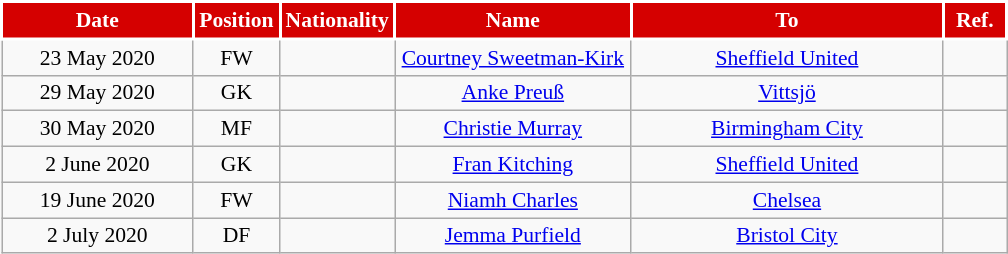<table class="wikitable" style="text-align:center; font-size:90%; ">
<tr>
<th style="background:#d50000;;color:white;border:2px solid #ffffff; width:120px;">Date</th>
<th style="background:#d50000;;color:white;border:2px solid #ffffff; width:50px;">Position</th>
<th style="background:#d50000;;color:white;border:2px solid #ffffff; width:50px;">Nationality</th>
<th style="background:#d50000;;color:white;border:2px solid #ffffff; width:150px;">Name</th>
<th style="background:#d50000;;color:white;border:2px solid #ffffff; width:200px;">To</th>
<th style="background:#d50000;;color:white;border:2px solid #ffffff; width:35px;">Ref.</th>
</tr>
<tr>
<td>23 May 2020</td>
<td>FW</td>
<td></td>
<td><a href='#'>Courtney Sweetman-Kirk</a></td>
<td> <a href='#'>Sheffield United</a></td>
<td></td>
</tr>
<tr>
<td>29 May 2020</td>
<td>GK</td>
<td></td>
<td><a href='#'>Anke Preuß</a></td>
<td> <a href='#'>Vittsjö</a></td>
<td></td>
</tr>
<tr>
<td>30 May 2020</td>
<td>MF</td>
<td></td>
<td><a href='#'>Christie Murray</a></td>
<td> <a href='#'>Birmingham City</a></td>
<td></td>
</tr>
<tr>
<td>2 June 2020</td>
<td>GK</td>
<td></td>
<td><a href='#'>Fran Kitching</a></td>
<td> <a href='#'>Sheffield United</a></td>
<td></td>
</tr>
<tr>
<td>19 June 2020</td>
<td>FW</td>
<td></td>
<td><a href='#'>Niamh Charles</a></td>
<td> <a href='#'>Chelsea</a></td>
<td></td>
</tr>
<tr>
<td>2 July 2020</td>
<td>DF</td>
<td></td>
<td><a href='#'>Jemma Purfield</a></td>
<td> <a href='#'>Bristol City</a></td>
<td></td>
</tr>
</table>
